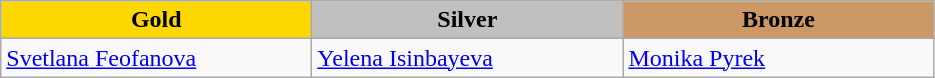<table class="wikitable" style="text-align:left">
<tr align="center">
<td width=200 bgcolor=gold><strong>Gold</strong></td>
<td width=200 bgcolor=silver><strong>Silver</strong></td>
<td width=200 bgcolor=CC9966><strong>Bronze</strong></td>
</tr>
<tr>
<td><a href='#'>Svetlana Feofanova</a><br><em></em></td>
<td><a href='#'>Yelena Isinbayeva</a><br><em></em></td>
<td><a href='#'>Monika Pyrek</a><br><em></em></td>
</tr>
</table>
